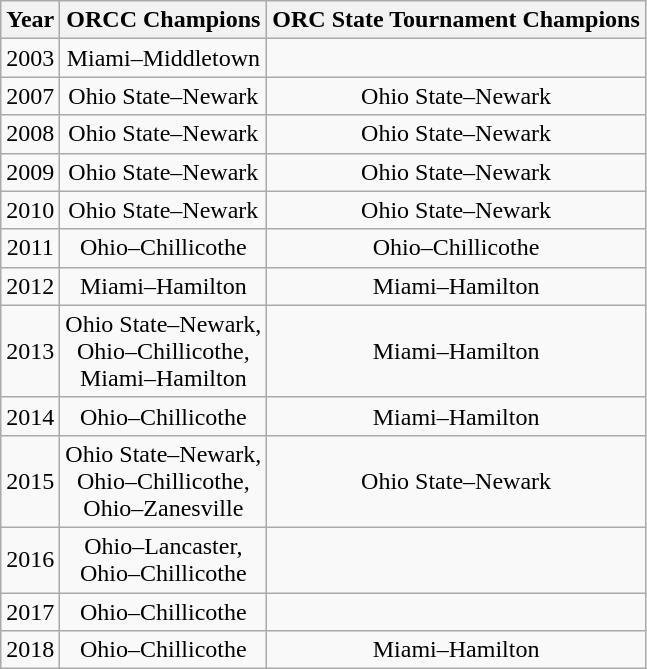<table class="wikitable" style="text-align:center;">
<tr>
<th>Year</th>
<th>ORCC Champions</th>
<th>ORC State Tournament Champions</th>
</tr>
<tr>
<td>2003</td>
<td>Miami–Middletown</td>
<td></td>
</tr>
<tr>
<td>2007</td>
<td>Ohio State–Newark</td>
<td>Ohio State–Newark</td>
</tr>
<tr>
<td>2008</td>
<td>Ohio State–Newark</td>
<td>Ohio State–Newark</td>
</tr>
<tr>
<td>2009</td>
<td>Ohio State–Newark</td>
<td>Ohio State–Newark</td>
</tr>
<tr>
<td>2010</td>
<td>Ohio State–Newark</td>
<td>Ohio State–Newark</td>
</tr>
<tr>
<td>2011</td>
<td>Ohio–Chillicothe</td>
<td>Ohio–Chillicothe</td>
</tr>
<tr>
<td>2012</td>
<td>Miami–Hamilton</td>
<td>Miami–Hamilton</td>
</tr>
<tr>
<td>2013</td>
<td>Ohio State–Newark,<br>Ohio–Chillicothe,<br>Miami–Hamilton</td>
<td>Miami–Hamilton</td>
</tr>
<tr>
<td>2014</td>
<td>Ohio–Chillicothe</td>
<td>Miami–Hamilton</td>
</tr>
<tr>
<td>2015</td>
<td>Ohio State–Newark,<br>Ohio–Chillicothe,<br>Ohio–Zanesville</td>
<td>Ohio State–Newark</td>
</tr>
<tr>
<td>2016</td>
<td>Ohio–Lancaster,<br>Ohio–Chillicothe</td>
<td></td>
</tr>
<tr>
<td>2017</td>
<td>Ohio–Chillicothe</td>
<td></td>
</tr>
<tr>
<td>2018</td>
<td>Ohio–Chillicothe</td>
<td>Miami–Hamilton</td>
</tr>
</table>
